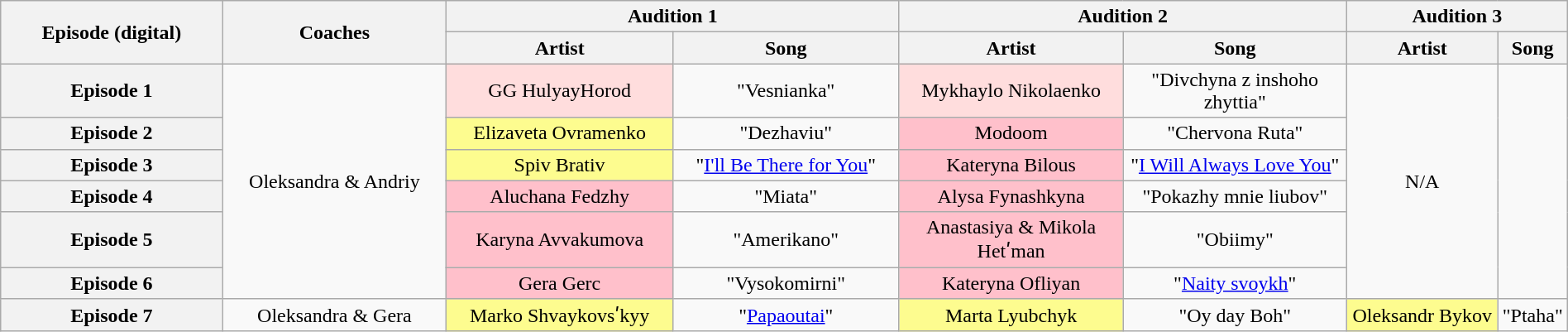<table class="wikitable" style="text-align: center; width:100%">
<tr>
<th rowspan="2" style="width:15%">Episode (digital)</th>
<th rowspan="2" style="width:15%">Coaches</th>
<th colspan="2">Audition 1</th>
<th colspan="2">Audition 2</th>
<th colspan="2">Audition 3</th>
</tr>
<tr>
<th style="width:15%">Artist</th>
<th style="width:15%">Song</th>
<th style="width:15%">Artist</th>
<th style="width:15%">Song</th>
<th style="width:15%">Artist</th>
<th style="width:15%">Song</th>
</tr>
<tr>
<th>Episode 1<br></th>
<td rowspan="6">Oleksandra & Andriy</td>
<td style="background:#ffdddd; width:15%">GG HulyayHorod</td>
<td>"Vesnianka"</td>
<td style="background:#ffdddd; width:15%">Mykhaylo Nikolaenko</td>
<td>"Divchyna z inshoho zhyttia"</td>
<td rowspan="6">N/A</td>
</tr>
<tr>
<th>Episode 2<br></th>
<td style="background:#fdfc8f">Elizaveta Ovramenko</td>
<td>"Dezhaviu"</td>
<td style="background: pink">Modoom</td>
<td>"Chervona Ruta"</td>
</tr>
<tr>
<th>Episode 3<br></th>
<td style="background:#fdfc8f">Spiv Brativ</td>
<td>"<a href='#'>I'll Be There for You</a>"</td>
<td style="background: pink">Kateryna Bilous</td>
<td>"<a href='#'>I Will Always Love You</a>"</td>
</tr>
<tr>
<th>Episode 4<br></th>
<td style="background: pink">Aluchana Fedzhy</td>
<td>"Miata"</td>
<td style="background: pink">Alysa Fynashkyna</td>
<td>"Pokazhy mnie liubov"</td>
</tr>
<tr>
<th>Episode 5<br></th>
<td style="background: pink">Karyna Avvakumova</td>
<td>"Amerikano"</td>
<td style="background: pink">Anastasiya & Mikola Hetʹman</td>
<td>"Obiimy"</td>
</tr>
<tr>
<th>Episode 6<br></th>
<td style="background: pink">Gera Gerc</td>
<td>"Vysokomirni"</td>
<td style="background: pink">Kateryna Ofliyan</td>
<td>"<a href='#'>Naity svoykh</a>"</td>
</tr>
<tr>
<th>Episode 7<br></th>
<td rowspan="6">Oleksandra & Gera</td>
<td style="background:#fdfc8f">Marko Shvaykovsʹkyy</td>
<td>"<a href='#'>Papaoutai</a>"</td>
<td style="background:#fdfc8f">Marta Lyubchyk</td>
<td>"Oy day Boh"</td>
<td style="background:#fdfc8f">Oleksandr Bykov</td>
<td>"Ptaha"</td>
</tr>
</table>
